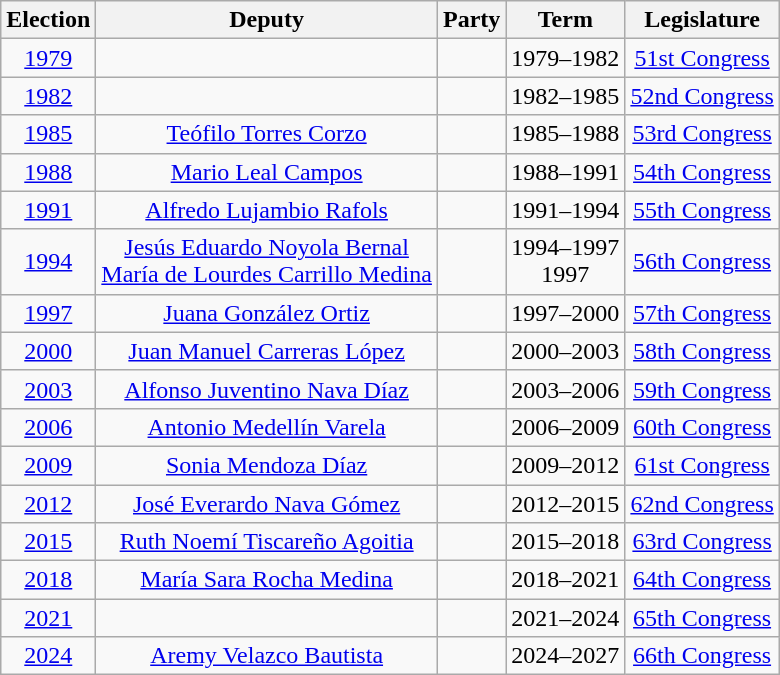<table class="wikitable sortable" style="text-align: center">
<tr>
<th>Election</th>
<th class="unsortable">Deputy</th>
<th class="unsortable">Party</th>
<th class="unsortable">Term</th>
<th class="unsortable">Legislature</th>
</tr>
<tr>
<td><a href='#'>1979</a></td>
<td></td>
<td></td>
<td>1979–1982</td>
<td><a href='#'>51st Congress</a></td>
</tr>
<tr>
<td><a href='#'>1982</a></td>
<td></td>
<td></td>
<td>1982–1985</td>
<td><a href='#'>52nd Congress</a></td>
</tr>
<tr>
<td><a href='#'>1985</a></td>
<td><a href='#'>Teófilo Torres Corzo</a></td>
<td></td>
<td>1985–1988</td>
<td><a href='#'>53rd Congress</a></td>
</tr>
<tr>
<td><a href='#'>1988</a></td>
<td><a href='#'>Mario Leal Campos</a></td>
<td></td>
<td>1988–1991</td>
<td><a href='#'>54th Congress</a></td>
</tr>
<tr>
<td><a href='#'>1991</a></td>
<td><a href='#'>Alfredo Lujambio Rafols</a></td>
<td></td>
<td>1991–1994</td>
<td><a href='#'>55th Congress</a></td>
</tr>
<tr>
<td><a href='#'>1994</a></td>
<td><a href='#'>Jesús Eduardo Noyola Bernal</a><br><a href='#'>María de Lourdes Carrillo Medina</a></td>
<td></td>
<td>1994–1997<br>1997</td>
<td><a href='#'>56th Congress</a></td>
</tr>
<tr>
<td><a href='#'>1997</a></td>
<td><a href='#'>Juana González Ortiz</a></td>
<td></td>
<td>1997–2000</td>
<td><a href='#'>57th Congress</a></td>
</tr>
<tr>
<td><a href='#'>2000</a></td>
<td><a href='#'>Juan Manuel Carreras López</a></td>
<td></td>
<td>2000–2003</td>
<td><a href='#'>58th Congress</a></td>
</tr>
<tr>
<td><a href='#'>2003</a></td>
<td><a href='#'>Alfonso Juventino Nava Díaz</a></td>
<td></td>
<td>2003–2006</td>
<td><a href='#'>59th Congress</a></td>
</tr>
<tr>
<td><a href='#'>2006</a></td>
<td><a href='#'>Antonio Medellín Varela</a></td>
<td></td>
<td>2006–2009</td>
<td><a href='#'>60th Congress</a></td>
</tr>
<tr>
<td><a href='#'>2009</a></td>
<td><a href='#'>Sonia Mendoza Díaz</a></td>
<td></td>
<td>2009–2012</td>
<td><a href='#'>61st Congress</a></td>
</tr>
<tr>
<td><a href='#'>2012</a></td>
<td><a href='#'>José Everardo Nava Gómez</a></td>
<td></td>
<td>2012–2015</td>
<td><a href='#'>62nd Congress</a></td>
</tr>
<tr>
<td><a href='#'>2015</a></td>
<td><a href='#'>Ruth Noemí Tiscareño Agoitia</a></td>
<td></td>
<td>2015–2018</td>
<td><a href='#'>63rd Congress</a></td>
</tr>
<tr>
<td><a href='#'>2018</a></td>
<td><a href='#'>María Sara Rocha Medina</a></td>
<td></td>
<td>2018–2021</td>
<td><a href='#'>64th Congress</a></td>
</tr>
<tr>
<td><a href='#'>2021</a></td>
<td></td>
<td></td>
<td>2021–2024</td>
<td><a href='#'>65th Congress</a></td>
</tr>
<tr>
<td><a href='#'>2024</a></td>
<td><a href='#'>Aremy Velazco Bautista</a></td>
<td></td>
<td>2024–2027</td>
<td><a href='#'>66th Congress</a></td>
</tr>
</table>
